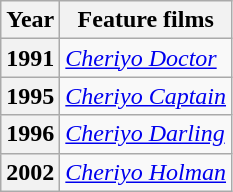<table class="wikitable">
<tr>
<th scope="col" align="center">Year</th>
<th scope="col" align="center">Feature films</th>
</tr>
<tr>
<th scope="row">1991</th>
<td><em><a href='#'>Cheriyo Doctor</a></em></td>
</tr>
<tr>
<th scope="row">1995</th>
<td><em><a href='#'>Cheriyo Captain</a></em></td>
</tr>
<tr>
<th scope="row">1996</th>
<td><em><a href='#'>Cheriyo Darling</a></em></td>
</tr>
<tr>
<th scope="row">2002</th>
<td><em><a href='#'>Cheriyo Holman</a></em></td>
</tr>
</table>
